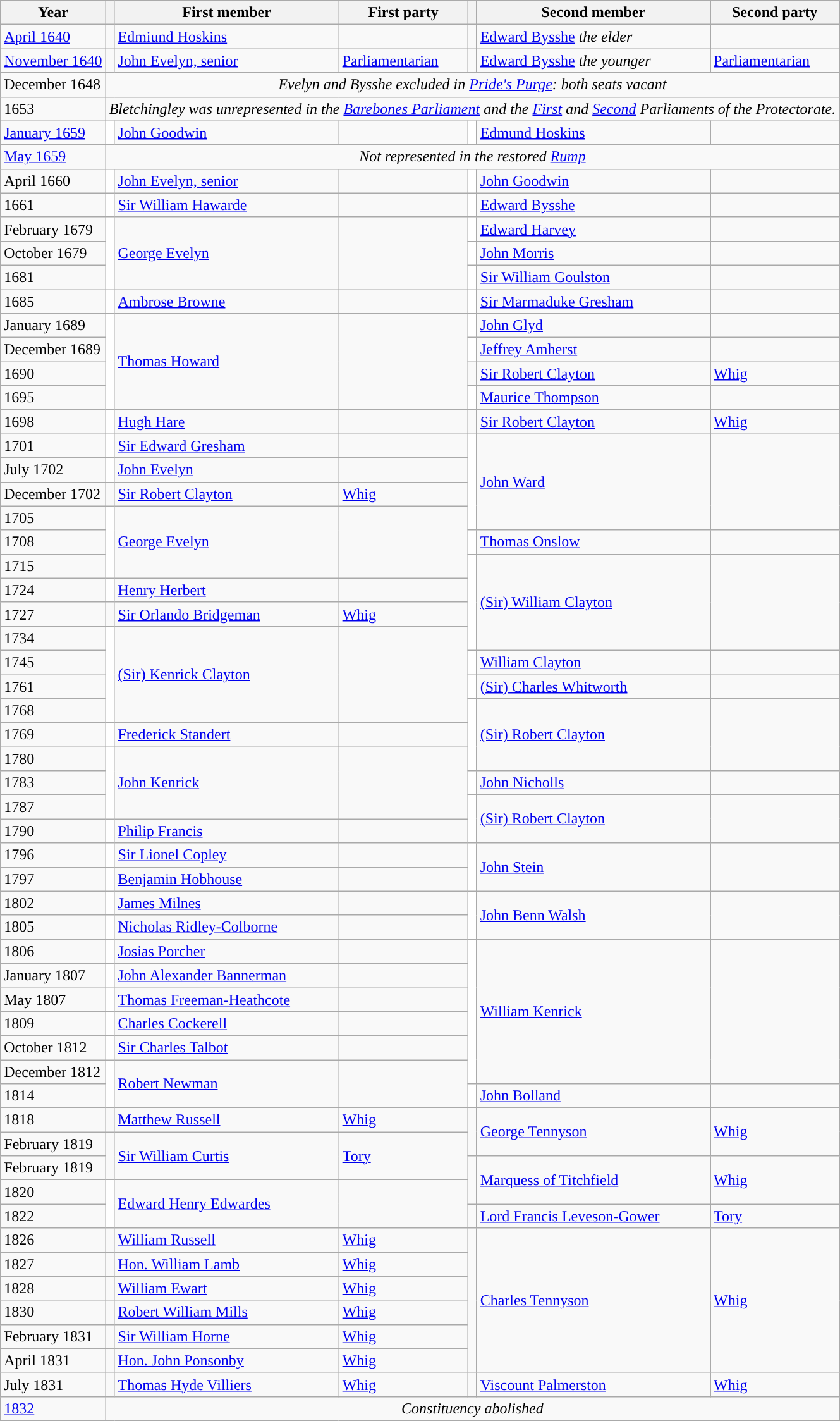<table class="wikitable">
<tr>
<th>Year</th>
<th></th>
<th>First member</th>
<th>First party</th>
<th></th>
<th>Second member</th>
<th>Second party</th>
</tr>
<tr>
<td><a href='#'>April 1640</a></td>
<td style="color:inherit;background-color: "></td>
<td><a href='#'>Edmiund Hoskins</a></td>
<td></td>
<td style="color:inherit;background-color: "></td>
<td><a href='#'>Edward Bysshe</a> <em>the elder</em></td>
<td></td>
</tr>
<tr>
<td><a href='#'>November 1640</a></td>
<td style="color:inherit;background-color: "></td>
<td><a href='#'>John Evelyn, senior</a></td>
<td><a href='#'>Parliamentarian</a></td>
<td style="color:inherit;background-color: "></td>
<td><a href='#'>Edward Bysshe</a> <em>the younger</em></td>
<td><a href='#'>Parliamentarian</a></td>
</tr>
<tr>
<td>December 1648</td>
<td colspan="6" style="text-align:center"><em>Evelyn and Bysshe excluded in <a href='#'>Pride's Purge</a>: both seats vacant</em></td>
</tr>
<tr>
<td>1653</td>
<td colspan="6"><em>Bletchingley was unrepresented in the <a href='#'>Barebones Parliament</a> and the <a href='#'>First</a> and <a href='#'>Second</a> Parliaments of the Protectorate.</em></td>
</tr>
<tr>
<td><a href='#'>January 1659</a></td>
<td style="color:inherit;background-color: white"></td>
<td><a href='#'>John Goodwin</a></td>
<td></td>
<td style="color:inherit;background-color: white"></td>
<td><a href='#'>Edmund Hoskins</a></td>
<td></td>
</tr>
<tr>
<td><a href='#'>May 1659</a></td>
<td colspan="6" style="text-align:center"><em>Not represented in the restored <a href='#'>Rump</a></em></td>
</tr>
<tr>
<td>April 1660</td>
<td style="color:inherit;background-color: white"></td>
<td><a href='#'>John Evelyn, senior</a></td>
<td></td>
<td style="color:inherit;background-color: white"></td>
<td><a href='#'>John Goodwin</a></td>
<td></td>
</tr>
<tr>
<td>1661</td>
<td style="color:inherit;background-color: white"></td>
<td><a href='#'>Sir William Hawarde</a></td>
<td></td>
<td style="color:inherit;background-color: white"></td>
<td><a href='#'>Edward Bysshe</a></td>
<td></td>
</tr>
<tr>
<td>February 1679</td>
<td rowspan="3" style="color:inherit;background-color: white"></td>
<td rowspan="3"><a href='#'>George Evelyn</a></td>
<td rowspan="3"></td>
<td style="color:inherit;background-color: white"></td>
<td><a href='#'>Edward Harvey</a></td>
<td></td>
</tr>
<tr>
<td>October 1679</td>
<td style="color:inherit;background-color: white"></td>
<td><a href='#'>John Morris</a></td>
<td></td>
</tr>
<tr>
<td>1681</td>
<td style="color:inherit;background-color: white"></td>
<td><a href='#'>Sir William Goulston</a></td>
<td></td>
</tr>
<tr>
<td>1685</td>
<td style="color:inherit;background-color: white"></td>
<td><a href='#'>Ambrose Browne</a></td>
<td></td>
<td style="color:inherit;background-color: white"></td>
<td><a href='#'>Sir Marmaduke Gresham</a></td>
<td></td>
</tr>
<tr>
<td>January 1689</td>
<td rowspan="4" style="color:inherit;background-color: white"></td>
<td rowspan="4"><a href='#'>Thomas Howard</a></td>
<td rowspan="4"></td>
<td style="color:inherit;background-color: white"></td>
<td><a href='#'>John Glyd</a></td>
<td></td>
</tr>
<tr>
<td>December 1689</td>
<td style="color:inherit;background-color: white"></td>
<td><a href='#'>Jeffrey Amherst</a></td>
<td></td>
</tr>
<tr>
<td>1690</td>
<td style="color:inherit;background-color: "></td>
<td><a href='#'>Sir Robert Clayton</a></td>
<td><a href='#'>Whig</a></td>
</tr>
<tr>
<td>1695</td>
<td style="color:inherit;background-color: white"></td>
<td><a href='#'>Maurice Thompson</a></td>
<td></td>
</tr>
<tr>
<td>1698</td>
<td style="color:inherit;background-color: white"></td>
<td><a href='#'>Hugh Hare</a></td>
<td></td>
<td style="color:inherit;background-color: "></td>
<td><a href='#'>Sir Robert Clayton</a></td>
<td><a href='#'>Whig</a></td>
</tr>
<tr>
<td>1701</td>
<td style="color:inherit;background-color: white"></td>
<td><a href='#'>Sir Edward Gresham</a></td>
<td></td>
<td rowspan="4" style="color:inherit;background-color: white"></td>
<td rowspan="4"><a href='#'>John Ward</a></td>
<td rowspan="4"></td>
</tr>
<tr>
<td>July 1702</td>
<td style="color:inherit;background-color: white"></td>
<td><a href='#'>John Evelyn</a></td>
<td></td>
</tr>
<tr>
<td>December 1702</td>
<td style="color:inherit;background-color: "></td>
<td><a href='#'>Sir Robert Clayton</a></td>
<td><a href='#'>Whig</a></td>
</tr>
<tr>
<td>1705</td>
<td rowspan="3" style="color:inherit;background-color: white"></td>
<td rowspan="3"><a href='#'>George Evelyn</a></td>
<td rowspan="3"></td>
</tr>
<tr>
<td>1708</td>
<td style="color:inherit;background-color: white"></td>
<td><a href='#'>Thomas Onslow</a></td>
<td></td>
</tr>
<tr>
<td>1715</td>
<td rowspan="4" style="color:inherit;background-color: white"></td>
<td rowspan="4"><a href='#'>(Sir) William Clayton</a></td>
<td rowspan="4"></td>
</tr>
<tr>
<td>1724</td>
<td style="color:inherit;background-color: white"></td>
<td><a href='#'>Henry Herbert</a></td>
<td></td>
</tr>
<tr>
<td>1727</td>
<td style="color:inherit;background-color: "></td>
<td><a href='#'>Sir Orlando Bridgeman</a></td>
<td> <a href='#'>Whig</a></td>
</tr>
<tr>
<td>1734</td>
<td rowspan="4" style="color:inherit;background-color: white"></td>
<td rowspan="4"><a href='#'>(Sir) Kenrick Clayton</a></td>
<td rowspan="4"></td>
</tr>
<tr>
<td>1745</td>
<td style="color:inherit;background-color: white"></td>
<td><a href='#'>William Clayton</a></td>
<td></td>
</tr>
<tr>
<td>1761</td>
<td style="color:inherit;background-color: white"></td>
<td><a href='#'>(Sir) Charles Whitworth</a></td>
<td></td>
</tr>
<tr>
<td>1768</td>
<td rowspan="3" style="color:inherit;background-color: white"></td>
<td rowspan="3"><a href='#'>(Sir) Robert Clayton</a></td>
<td rowspan="3"></td>
</tr>
<tr>
<td>1769</td>
<td style="color:inherit;background-color: white"></td>
<td><a href='#'>Frederick Standert</a></td>
<td></td>
</tr>
<tr>
<td>1780</td>
<td rowspan="3" style="color:inherit;background-color: white"></td>
<td rowspan="3"><a href='#'>John Kenrick</a></td>
<td rowspan="3"></td>
</tr>
<tr>
<td>1783</td>
<td style="color:inherit;background-color: white"></td>
<td><a href='#'>John Nicholls</a></td>
<td></td>
</tr>
<tr>
<td>1787</td>
<td rowspan="2" style="color:inherit;background-color: white"></td>
<td rowspan="2"><a href='#'>(Sir) Robert Clayton</a></td>
<td rowspan="2"></td>
</tr>
<tr>
<td>1790</td>
<td style="color:inherit;background-color: white"></td>
<td><a href='#'>Philip Francis</a></td>
<td></td>
</tr>
<tr>
<td>1796</td>
<td style="color:inherit;background-color: white"></td>
<td><a href='#'>Sir Lionel Copley</a></td>
<td></td>
<td rowspan="2" style="color:inherit;background-color: white"></td>
<td rowspan="2"><a href='#'>John Stein</a></td>
<td rowspan="2"></td>
</tr>
<tr>
<td>1797</td>
<td style="color:inherit;background-color: white"></td>
<td><a href='#'>Benjamin Hobhouse</a></td>
<td></td>
</tr>
<tr>
<td>1802</td>
<td style="color:inherit;background-color: white"></td>
<td><a href='#'>James Milnes</a></td>
<td></td>
<td rowspan="2" style="color:inherit;background-color: white"></td>
<td rowspan="2"><a href='#'>John Benn Walsh</a></td>
<td rowspan="2"></td>
</tr>
<tr>
<td>1805</td>
<td style="color:inherit;background-color: white"></td>
<td><a href='#'>Nicholas Ridley-Colborne</a></td>
<td></td>
</tr>
<tr>
<td>1806</td>
<td style="color:inherit;background-color: white"></td>
<td><a href='#'>Josias Porcher</a></td>
<td></td>
<td rowspan="6" style="color:inherit;background-color: white"></td>
<td rowspan="6"><a href='#'>William Kenrick</a></td>
<td rowspan="6"></td>
</tr>
<tr>
<td>January 1807</td>
<td style="color:inherit;background-color: white"></td>
<td><a href='#'>John Alexander Bannerman</a></td>
<td></td>
</tr>
<tr>
<td>May 1807</td>
<td style="color:inherit;background-color: white"></td>
<td><a href='#'>Thomas Freeman-Heathcote</a></td>
<td></td>
</tr>
<tr>
<td>1809</td>
<td style="color:inherit;background-color: white"></td>
<td><a href='#'>Charles Cockerell</a></td>
<td></td>
</tr>
<tr>
<td>October 1812</td>
<td style="color:inherit;background-color: white"></td>
<td><a href='#'>Sir Charles Talbot</a></td>
<td></td>
</tr>
<tr>
<td>December 1812</td>
<td rowspan="2" style="color:inherit;background-color: white"></td>
<td rowspan="2"><a href='#'>Robert Newman</a></td>
<td rowspan="2"></td>
</tr>
<tr>
<td>1814</td>
<td style="color:inherit;background-color: white"></td>
<td><a href='#'>John Bolland</a></td>
<td></td>
</tr>
<tr>
<td>1818</td>
<td style="color:inherit;background-color: "></td>
<td><a href='#'>Matthew Russell</a></td>
<td><a href='#'>Whig</a></td>
<td rowspan="2" style="color:inherit;background-color: "></td>
<td rowspan="2"><a href='#'>George Tennyson</a></td>
<td rowspan="2"><a href='#'>Whig</a></td>
</tr>
<tr>
<td>February 1819</td>
<td rowspan="2" style="color:inherit;background-color: "></td>
<td rowspan="2"><a href='#'>Sir William Curtis</a></td>
<td rowspan="2"><a href='#'>Tory</a></td>
</tr>
<tr>
<td>February 1819</td>
<td rowspan="2" style="color:inherit;background-color: "></td>
<td rowspan="2"><a href='#'>Marquess of Titchfield</a></td>
<td rowspan="2"><a href='#'>Whig</a></td>
</tr>
<tr>
<td>1820</td>
<td rowspan="2" style="color:inherit;background-color: white"></td>
<td rowspan="2"><a href='#'>Edward Henry Edwardes</a></td>
<td rowspan="2"></td>
</tr>
<tr>
<td>1822</td>
<td style="color:inherit;background-color: "></td>
<td><a href='#'>Lord Francis Leveson-Gower</a></td>
<td><a href='#'>Tory</a></td>
</tr>
<tr>
<td>1826</td>
<td style="color:inherit;background-color: "></td>
<td><a href='#'>William Russell</a></td>
<td><a href='#'>Whig</a></td>
<td rowspan="6" style="color:inherit;background-color: "></td>
<td rowspan="6"><a href='#'>Charles Tennyson</a></td>
<td rowspan="6"><a href='#'>Whig</a></td>
</tr>
<tr>
<td>1827</td>
<td style="color:inherit;background-color: "></td>
<td><a href='#'>Hon. William Lamb</a></td>
<td><a href='#'>Whig</a></td>
</tr>
<tr>
<td>1828</td>
<td style="color:inherit;background-color: "></td>
<td><a href='#'>William Ewart</a></td>
<td><a href='#'>Whig</a></td>
</tr>
<tr>
<td>1830</td>
<td style="color:inherit;background-color: "></td>
<td><a href='#'>Robert William Mills</a></td>
<td><a href='#'>Whig</a></td>
</tr>
<tr>
<td>February 1831</td>
<td style="color:inherit;background-color: "></td>
<td><a href='#'>Sir William Horne</a></td>
<td><a href='#'>Whig</a></td>
</tr>
<tr>
<td>April 1831</td>
<td style="color:inherit;background-color: "></td>
<td><a href='#'>Hon. John Ponsonby</a></td>
<td><a href='#'>Whig</a></td>
</tr>
<tr>
<td>July 1831</td>
<td style="color:inherit;background-color: "></td>
<td><a href='#'>Thomas Hyde Villiers</a></td>
<td><a href='#'>Whig</a></td>
<td style="color:inherit;background-color: "></td>
<td><a href='#'>Viscount Palmerston</a></td>
<td><a href='#'>Whig</a></td>
</tr>
<tr>
<td><a href='#'>1832</a></td>
<td colspan="6" style="text-align:center"><em>Constituency abolished</em></td>
</tr>
</table>
